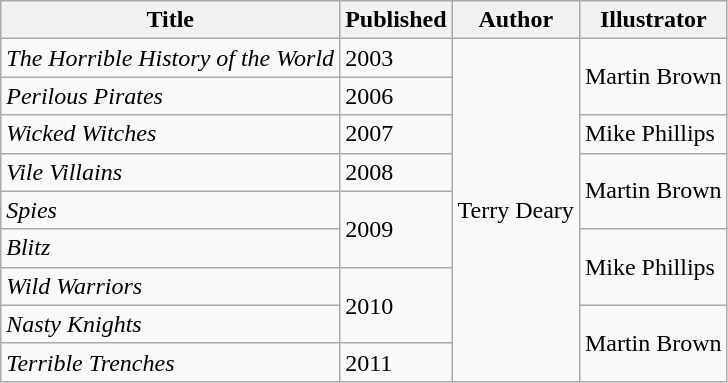<table class="wikitable">
<tr>
<th>Title</th>
<th>Published</th>
<th>Author</th>
<th>Illustrator</th>
</tr>
<tr>
<td><em>The Horrible History of the World</em></td>
<td>2003</td>
<td rowspan="9">Terry Deary</td>
<td rowspan="2">Martin Brown</td>
</tr>
<tr>
<td><em>Perilous Pirates</em></td>
<td>2006</td>
</tr>
<tr>
<td><em>Wicked Witches</em></td>
<td>2007</td>
<td>Mike Phillips</td>
</tr>
<tr>
<td><em>Vile Villains</em></td>
<td>2008</td>
<td rowspan="2">Martin Brown</td>
</tr>
<tr>
<td><em>Spies</em></td>
<td rowspan="2">2009</td>
</tr>
<tr>
<td><em>Blitz</em></td>
<td rowspan="2">Mike Phillips</td>
</tr>
<tr>
<td><em>Wild Warriors</em></td>
<td rowspan="2">2010</td>
</tr>
<tr>
<td><em>Nasty Knights</em></td>
<td rowspan="2">Martin Brown</td>
</tr>
<tr>
<td><em>Terrible Trenches</em></td>
<td>2011</td>
</tr>
</table>
